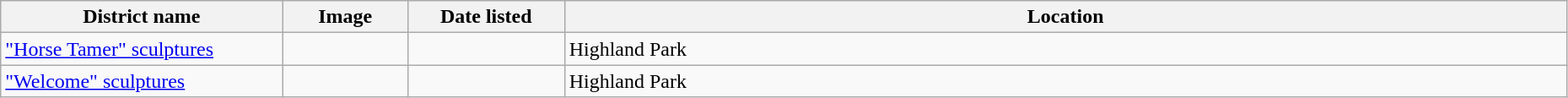<table class="wikitable sortable" style="width:98%">
<tr>
<th style="width:18%;"><strong>District name</strong></th>
<th style="width:8%;" class="unsortable"><strong>Image</strong></th>
<th style="width:10%;"><strong>Date listed</strong></th>
<th><strong>Location</strong></th>
</tr>
<tr>
<td><a href='#'>"Horse Tamer" sculptures</a></td>
<td></td>
<td></td>
<td>Highland Park</td>
</tr>
<tr>
<td><a href='#'>"Welcome" sculptures</a></td>
<td></td>
<td></td>
<td>Highland Park</td>
</tr>
</table>
